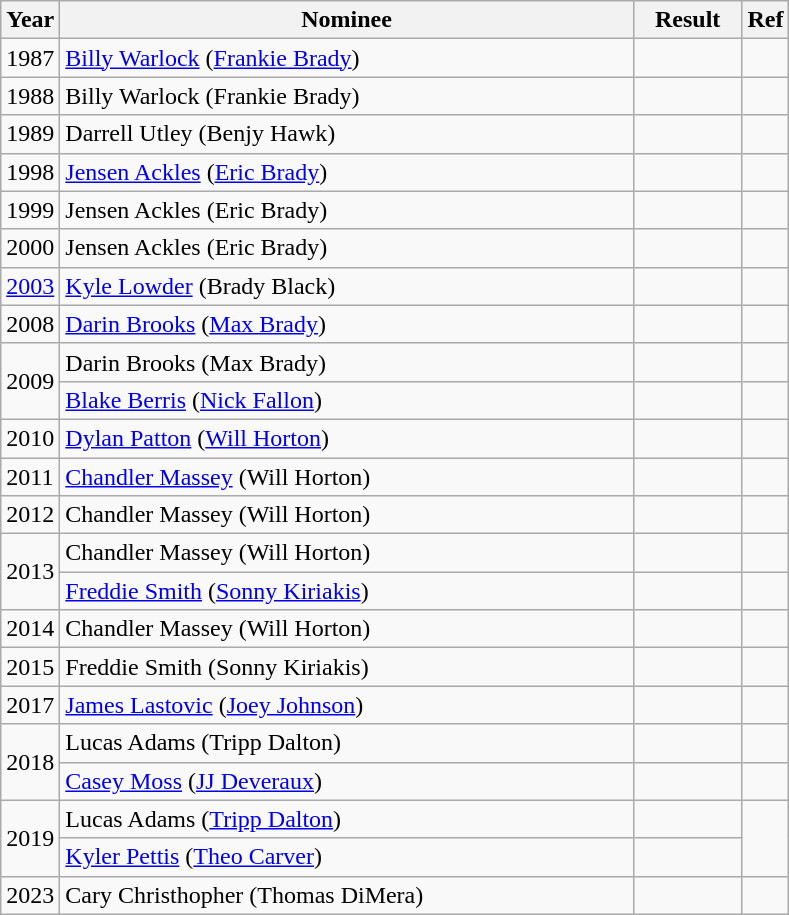<table class="wikitable">
<tr>
<th>Year</th>
<th style="width:375px;">Nominee</th>
<th width="65">Result</th>
<th>Ref</th>
</tr>
<tr>
<td>1987</td>
<td><a href='#'>Billy Warlock</a> (<a href='#'>Frankie Brady</a>)</td>
<td></td>
<td></td>
</tr>
<tr>
<td>1988</td>
<td>Billy Warlock (Frankie Brady)</td>
<td></td>
<td></td>
</tr>
<tr>
<td>1989</td>
<td>Darrell Utley (Benjy Hawk)</td>
<td></td>
<td></td>
</tr>
<tr>
<td>1998</td>
<td><a href='#'>Jensen Ackles</a> (<a href='#'>Eric Brady</a>)</td>
<td></td>
<td></td>
</tr>
<tr>
<td>1999</td>
<td>Jensen Ackles (Eric Brady)</td>
<td></td>
<td></td>
</tr>
<tr>
<td>2000</td>
<td>Jensen Ackles (Eric Brady)</td>
<td></td>
<td></td>
</tr>
<tr>
<td><a href='#'>2003</a></td>
<td><a href='#'>Kyle Lowder</a> (Brady Black)</td>
<td></td>
<td></td>
</tr>
<tr>
<td>2008</td>
<td><a href='#'>Darin Brooks</a> (<a href='#'>Max Brady</a>)</td>
<td></td>
<td></td>
</tr>
<tr>
<td rowspan="2">2009</td>
<td>Darin Brooks (Max Brady)</td>
<td></td>
<td></td>
</tr>
<tr>
<td><a href='#'>Blake Berris</a> (<a href='#'>Nick Fallon</a>)</td>
<td></td>
<td></td>
</tr>
<tr>
<td>2010</td>
<td><a href='#'>Dylan Patton</a> (<a href='#'>Will Horton</a>)</td>
<td></td>
<td></td>
</tr>
<tr>
<td>2011</td>
<td><a href='#'>Chandler Massey</a> (Will Horton)</td>
<td></td>
<td></td>
</tr>
<tr>
<td>2012</td>
<td>Chandler Massey (Will Horton)</td>
<td></td>
<td></td>
</tr>
<tr>
<td rowspan="2">2013</td>
<td>Chandler Massey (Will Horton)</td>
<td></td>
<td></td>
</tr>
<tr>
<td><a href='#'>Freddie Smith</a> (<a href='#'>Sonny Kiriakis</a>)</td>
<td></td>
<td></td>
</tr>
<tr>
<td>2014</td>
<td>Chandler Massey (Will Horton)</td>
<td></td>
<td></td>
</tr>
<tr>
<td>2015</td>
<td>Freddie Smith (Sonny Kiriakis)</td>
<td></td>
<td></td>
</tr>
<tr>
<td>2017</td>
<td><a href='#'>James Lastovic</a> (<a href='#'>Joey Johnson</a>)</td>
<td></td>
<td></td>
</tr>
<tr>
<td rowspan="2">2018</td>
<td>Lucas Adams (Tripp Dalton)</td>
<td></td>
<td></td>
</tr>
<tr>
<td><a href='#'>Casey Moss</a> (<a href='#'>JJ Deveraux</a>)</td>
<td></td>
<td></td>
</tr>
<tr>
<td rowspan="2">2019</td>
<td>Lucas Adams (<a href='#'>Tripp Dalton</a>)</td>
<td></td>
<td rowspan="2"></td>
</tr>
<tr>
<td><a href='#'>Kyler Pettis</a> (<a href='#'>Theo Carver</a>)</td>
<td></td>
</tr>
<tr>
<td>2023</td>
<td>Cary Christhopher (Thomas DiMera)</td>
<td></td>
<td></td>
</tr>
</table>
